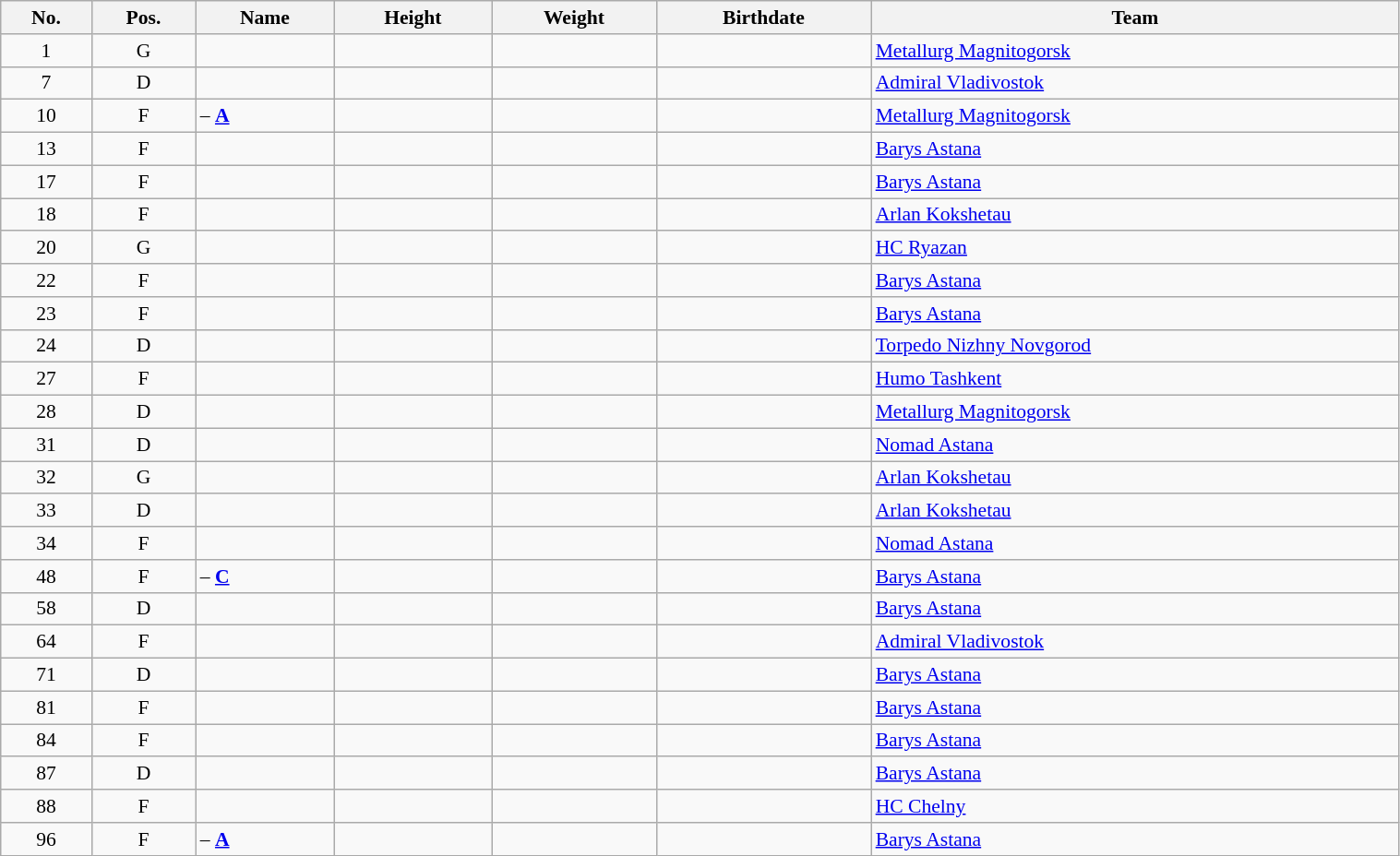<table width="80%" class="wikitable sortable" style="font-size: 90%; text-align: center;">
<tr>
<th>No.</th>
<th>Pos.</th>
<th>Name</th>
<th>Height</th>
<th>Weight</th>
<th>Birthdate</th>
<th>Team</th>
</tr>
<tr>
<td>1</td>
<td>G</td>
<td align="left"></td>
<td></td>
<td></td>
<td></td>
<td style="text-align:left;"> <a href='#'>Metallurg Magnitogorsk</a></td>
</tr>
<tr>
<td>7</td>
<td>D</td>
<td align="left"></td>
<td></td>
<td></td>
<td></td>
<td style="text-align:left;"> <a href='#'>Admiral Vladivostok</a></td>
</tr>
<tr>
<td>10</td>
<td>F</td>
<td align="left"> – <strong><a href='#'>A</a></strong></td>
<td></td>
<td></td>
<td></td>
<td style="text-align:left;"> <a href='#'>Metallurg Magnitogorsk</a></td>
</tr>
<tr>
<td>13</td>
<td>F</td>
<td align="left"></td>
<td></td>
<td></td>
<td></td>
<td style="text-align:left;"> <a href='#'>Barys Astana</a></td>
</tr>
<tr>
<td>17</td>
<td>F</td>
<td align="left"></td>
<td></td>
<td></td>
<td></td>
<td style="text-align:left;"> <a href='#'>Barys Astana</a></td>
</tr>
<tr>
<td>18</td>
<td>F</td>
<td align="left"></td>
<td></td>
<td></td>
<td></td>
<td style="text-align:left;"> <a href='#'>Arlan Kokshetau</a></td>
</tr>
<tr>
<td>20</td>
<td>G</td>
<td align="left"></td>
<td></td>
<td></td>
<td></td>
<td style="text-align:left;"> <a href='#'>HC Ryazan</a></td>
</tr>
<tr>
<td>22</td>
<td>F</td>
<td align="left"></td>
<td></td>
<td></td>
<td></td>
<td style="text-align:left;"> <a href='#'>Barys Astana</a></td>
</tr>
<tr>
<td>23</td>
<td>F</td>
<td align="left"></td>
<td></td>
<td></td>
<td></td>
<td style="text-align:left;"> <a href='#'>Barys Astana</a></td>
</tr>
<tr>
<td>24</td>
<td>D</td>
<td align="left"></td>
<td></td>
<td></td>
<td></td>
<td style="text-align:left;"> <a href='#'>Torpedo Nizhny Novgorod</a></td>
</tr>
<tr>
<td>27</td>
<td>F</td>
<td align="left"></td>
<td></td>
<td></td>
<td></td>
<td style="text-align:left;"> <a href='#'>Humo Tashkent</a></td>
</tr>
<tr>
<td>28</td>
<td>D</td>
<td align="left"></td>
<td></td>
<td></td>
<td></td>
<td style="text-align:left;"> <a href='#'>Metallurg Magnitogorsk</a></td>
</tr>
<tr>
<td>31</td>
<td>D</td>
<td align="left"></td>
<td></td>
<td></td>
<td></td>
<td style="text-align:left;"> <a href='#'>Nomad Astana</a></td>
</tr>
<tr>
<td>32</td>
<td>G</td>
<td align="left"></td>
<td></td>
<td></td>
<td></td>
<td style="text-align:left;"> <a href='#'>Arlan Kokshetau</a></td>
</tr>
<tr>
<td>33</td>
<td>D</td>
<td align="left"></td>
<td></td>
<td></td>
<td></td>
<td style="text-align:left;"> <a href='#'>Arlan Kokshetau</a></td>
</tr>
<tr>
<td>34</td>
<td>F</td>
<td align="left"></td>
<td></td>
<td></td>
<td></td>
<td style="text-align:left;"> <a href='#'>Nomad Astana</a></td>
</tr>
<tr>
<td>48</td>
<td>F</td>
<td align="left"> – <strong><a href='#'>C</a></strong></td>
<td></td>
<td></td>
<td></td>
<td style="text-align:left;"> <a href='#'>Barys Astana</a></td>
</tr>
<tr>
<td>58</td>
<td>D</td>
<td align="left"></td>
<td></td>
<td></td>
<td></td>
<td style="text-align:left;"> <a href='#'>Barys Astana</a></td>
</tr>
<tr>
<td>64</td>
<td>F</td>
<td align="left"></td>
<td></td>
<td></td>
<td></td>
<td style="text-align:left;"> <a href='#'>Admiral Vladivostok</a></td>
</tr>
<tr>
<td>71</td>
<td>D</td>
<td align="left"></td>
<td></td>
<td></td>
<td></td>
<td style="text-align:left;"> <a href='#'>Barys Astana</a></td>
</tr>
<tr>
<td>81</td>
<td>F</td>
<td align="left"></td>
<td></td>
<td></td>
<td></td>
<td style="text-align:left;"> <a href='#'>Barys Astana</a></td>
</tr>
<tr>
<td>84</td>
<td>F</td>
<td align="left"></td>
<td></td>
<td></td>
<td></td>
<td style="text-align:left;"> <a href='#'>Barys Astana</a></td>
</tr>
<tr>
<td>87</td>
<td>D</td>
<td align="left"></td>
<td></td>
<td></td>
<td></td>
<td style="text-align:left;"> <a href='#'>Barys Astana</a></td>
</tr>
<tr>
<td>88</td>
<td>F</td>
<td align="left"></td>
<td></td>
<td></td>
<td></td>
<td style="text-align:left;"> <a href='#'>HC Chelny</a></td>
</tr>
<tr>
<td>96</td>
<td>F</td>
<td align="left"> – <strong><a href='#'>A</a></strong></td>
<td></td>
<td></td>
<td></td>
<td style="text-align:left;"> <a href='#'>Barys Astana</a></td>
</tr>
</table>
